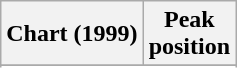<table class="wikitable sortable plainrowheaders">
<tr>
<th scope="col">Chart (1999)</th>
<th scope="col">Peak<br>position</th>
</tr>
<tr>
</tr>
<tr>
</tr>
<tr>
</tr>
<tr>
</tr>
</table>
